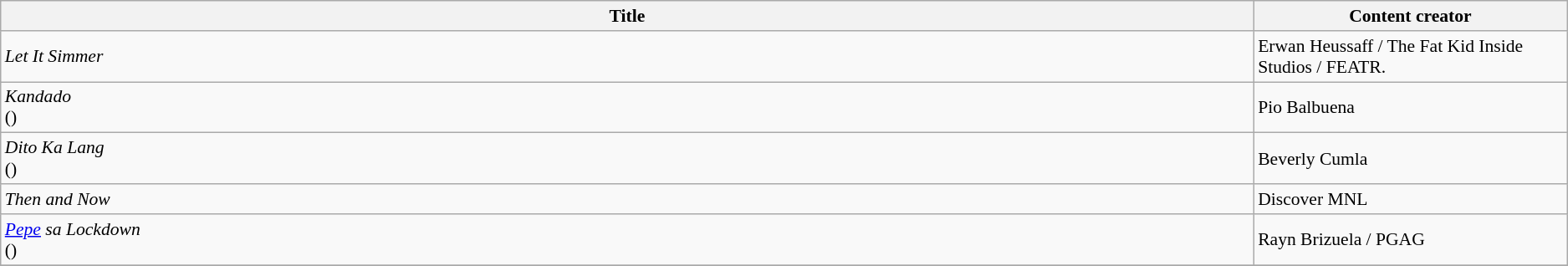<table class="wikitable" style="font-size: 90%;">
<tr>
<th width=20%>Title</th>
<th width=5%>Content creator</th>
</tr>
<tr>
<td><em>Let It Simmer</em></td>
<td>Erwan Heussaff / The Fat Kid Inside Studios / FEATR.</td>
</tr>
<tr>
<td><em>Kandado</em><br>()</td>
<td>Pio Balbuena</td>
</tr>
<tr>
<td><em>Dito Ka Lang</em><br>()</td>
<td>Beverly Cumla</td>
</tr>
<tr>
<td><em>Then and Now</em></td>
<td>Discover MNL</td>
</tr>
<tr>
<td><em><a href='#'>Pepe</a> sa Lockdown</em><br>()</td>
<td>Rayn Brizuela / PGAG</td>
</tr>
<tr>
</tr>
</table>
